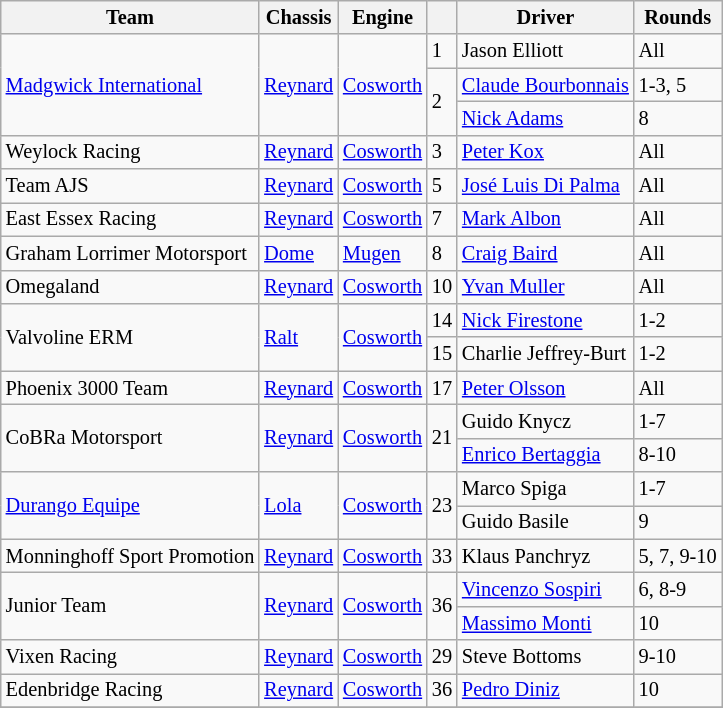<table class="wikitable" style="font-size:85%">
<tr>
<th>Team</th>
<th>Chassis</th>
<th>Engine</th>
<th></th>
<th>Driver</th>
<th>Rounds</th>
</tr>
<tr>
<td rowspan=3> <a href='#'>Madgwick International</a></td>
<td rowspan=3><a href='#'>Reynard</a></td>
<td rowspan=3><a href='#'>Cosworth</a></td>
<td>1</td>
<td> Jason Elliott</td>
<td>All</td>
</tr>
<tr>
<td rowspan=2>2</td>
<td> <a href='#'>Claude Bourbonnais</a></td>
<td>1-3, 5</td>
</tr>
<tr>
<td> <a href='#'>Nick Adams</a></td>
<td>8</td>
</tr>
<tr>
<td> Weylock Racing</td>
<td><a href='#'>Reynard</a></td>
<td><a href='#'>Cosworth</a></td>
<td>3</td>
<td> <a href='#'>Peter Kox</a></td>
<td>All</td>
</tr>
<tr>
<td> Team AJS</td>
<td><a href='#'>Reynard</a></td>
<td><a href='#'>Cosworth</a></td>
<td>5</td>
<td> <a href='#'>José Luis Di Palma</a></td>
<td>All</td>
</tr>
<tr>
<td> East Essex Racing</td>
<td><a href='#'>Reynard</a></td>
<td><a href='#'>Cosworth</a></td>
<td>7</td>
<td> <a href='#'>Mark Albon</a></td>
<td>All</td>
</tr>
<tr>
<td> Graham Lorrimer Motorsport</td>
<td><a href='#'>Dome</a></td>
<td><a href='#'>Mugen</a></td>
<td>8</td>
<td> <a href='#'>Craig Baird</a></td>
<td>All</td>
</tr>
<tr>
<td> Omegaland</td>
<td><a href='#'>Reynard</a></td>
<td><a href='#'>Cosworth</a></td>
<td>10</td>
<td> <a href='#'>Yvan Muller</a></td>
<td>All</td>
</tr>
<tr>
<td rowspan=2> Valvoline ERM</td>
<td rowspan=2><a href='#'>Ralt</a></td>
<td rowspan=2><a href='#'>Cosworth</a></td>
<td>14</td>
<td> <a href='#'>Nick Firestone</a></td>
<td>1-2</td>
</tr>
<tr>
<td>15</td>
<td> Charlie Jeffrey-Burt</td>
<td>1-2</td>
</tr>
<tr>
<td> Phoenix 3000 Team</td>
<td><a href='#'>Reynard</a></td>
<td><a href='#'>Cosworth</a></td>
<td>17</td>
<td> <a href='#'>Peter Olsson</a></td>
<td>All</td>
</tr>
<tr>
<td rowspan=2> CoBRa Motorsport</td>
<td rowspan=2><a href='#'>Reynard</a></td>
<td rowspan=2><a href='#'>Cosworth</a></td>
<td rowspan=2>21</td>
<td> Guido Knycz</td>
<td>1-7</td>
</tr>
<tr>
<td> <a href='#'>Enrico Bertaggia</a></td>
<td>8-10</td>
</tr>
<tr>
<td rowspan=2> <a href='#'>Durango Equipe</a></td>
<td rowspan=2><a href='#'>Lola</a></td>
<td rowspan=2><a href='#'>Cosworth</a></td>
<td rowspan=2>23</td>
<td> Marco Spiga</td>
<td>1-7</td>
</tr>
<tr>
<td> Guido Basile</td>
<td>9</td>
</tr>
<tr>
<td> Monninghoff Sport Promotion</td>
<td><a href='#'>Reynard</a></td>
<td><a href='#'>Cosworth</a></td>
<td>33</td>
<td> Klaus Panchryz</td>
<td>5, 7, 9-10</td>
</tr>
<tr>
<td rowspan=2> Junior Team</td>
<td rowspan=2><a href='#'>Reynard</a></td>
<td rowspan=2><a href='#'>Cosworth</a></td>
<td rowspan=2>36</td>
<td> <a href='#'>Vincenzo Sospiri</a></td>
<td>6, 8-9</td>
</tr>
<tr>
<td> <a href='#'>Massimo Monti</a></td>
<td>10</td>
</tr>
<tr>
<td> Vixen Racing</td>
<td><a href='#'>Reynard</a></td>
<td><a href='#'>Cosworth</a></td>
<td>29</td>
<td> Steve Bottoms</td>
<td>9-10</td>
</tr>
<tr>
<td> Edenbridge Racing</td>
<td><a href='#'>Reynard</a></td>
<td><a href='#'>Cosworth</a></td>
<td>36</td>
<td> <a href='#'>Pedro Diniz</a></td>
<td>10</td>
</tr>
<tr>
</tr>
</table>
